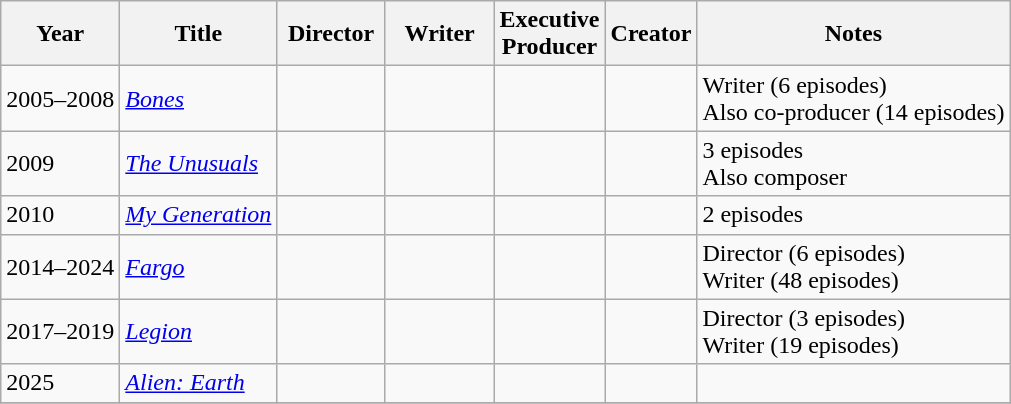<table class="wikitable">
<tr>
<th>Year</th>
<th>Title</th>
<th width=65>Director</th>
<th width=65>Writer</th>
<th>Executive<br>Producer</th>
<th>Creator</th>
<th>Notes</th>
</tr>
<tr>
<td>2005–2008</td>
<td><em><a href='#'>Bones</a></em></td>
<td></td>
<td></td>
<td></td>
<td></td>
<td>Writer (6 episodes)<br>Also co-producer (14 episodes)</td>
</tr>
<tr>
<td>2009</td>
<td><em><a href='#'>The Unusuals</a></em></td>
<td></td>
<td></td>
<td></td>
<td></td>
<td>3 episodes<br>Also composer</td>
</tr>
<tr>
<td>2010</td>
<td><em><a href='#'>My Generation</a></em></td>
<td></td>
<td></td>
<td></td>
<td></td>
<td>2 episodes</td>
</tr>
<tr>
<td>2014–2024</td>
<td><em><a href='#'>Fargo</a></em></td>
<td></td>
<td></td>
<td></td>
<td></td>
<td>Director (6 episodes)<br>Writer (48 episodes)</td>
</tr>
<tr>
<td>2017–2019</td>
<td><em><a href='#'>Legion</a></em></td>
<td></td>
<td></td>
<td></td>
<td></td>
<td>Director (3 episodes)<br>Writer (19 episodes)</td>
</tr>
<tr>
<td>2025</td>
<td><em><a href='#'>Alien: Earth</a></em></td>
<td></td>
<td></td>
<td></td>
<td></td>
<td></td>
</tr>
<tr>
</tr>
</table>
